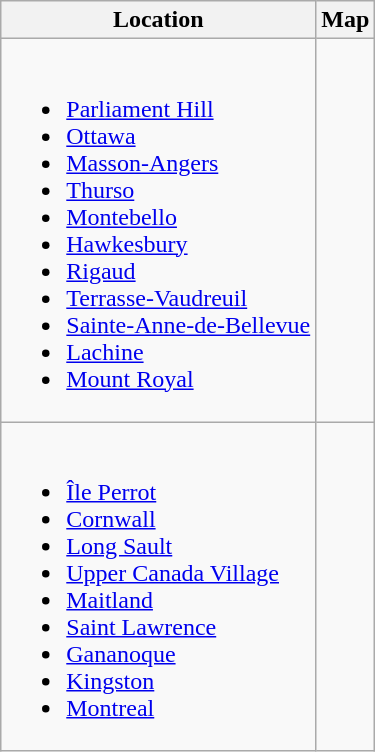<table class=wikitable>
<tr>
<th>Location</th>
<th>Map</th>
</tr>
<tr>
<td><br><ul><li><a href='#'>Parliament Hill</a></li><li><a href='#'>Ottawa</a></li><li><a href='#'>Masson-Angers</a></li><li><a href='#'>Thurso</a></li><li><a href='#'>Montebello</a></li><li><a href='#'>Hawkesbury</a></li><li><a href='#'>Rigaud</a></li><li><a href='#'>Terrasse-Vaudreuil</a></li><li><a href='#'>Sainte-Anne-de-Bellevue</a></li><li><a href='#'>Lachine</a></li><li><a href='#'>Mount Royal</a></li></ul></td>
<td></td>
</tr>
<tr>
<td><br><ul><li><a href='#'>Île Perrot</a></li><li><a href='#'>Cornwall</a></li><li><a href='#'>Long Sault</a></li><li><a href='#'>Upper Canada Village</a></li><li><a href='#'>Maitland</a></li><li><a href='#'>Saint Lawrence</a></li><li><a href='#'>Gananoque</a></li><li><a href='#'>Kingston</a></li><li><a href='#'>Montreal</a></li></ul></td>
<td></td>
</tr>
</table>
